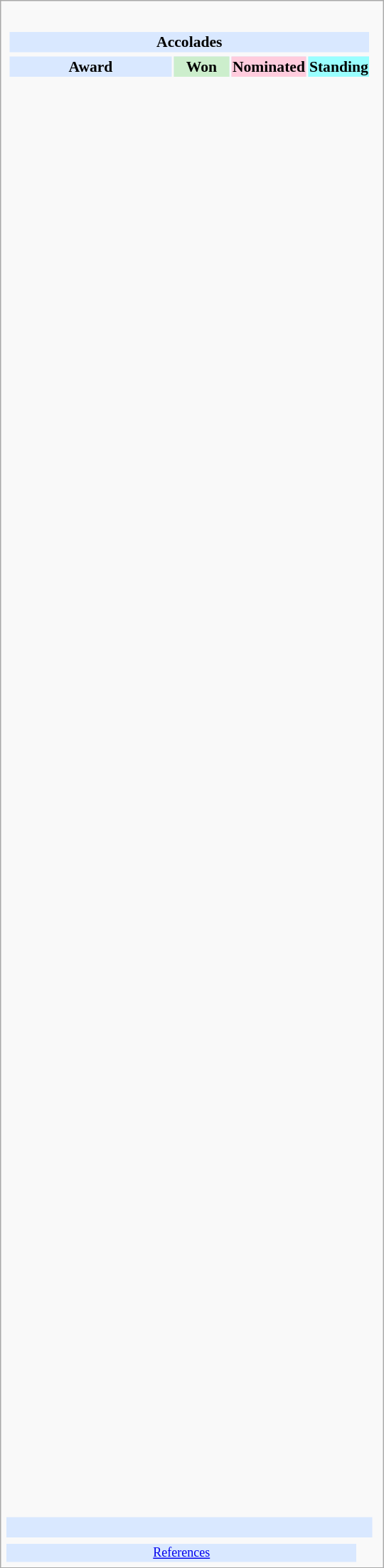<table class="infobox" style="width: 25em; text-align: left; font-size: 90%; vertical-align: middle;">
<tr>
<td colspan="5" style="text-align:center;"></td>
</tr>
<tr>
<td colspan="4"><br><table class="collapsible collapsed" width=100%>
<tr>
<th colspan="4" style="background-color: #D9E8FF; text-align: center;">Accolades</th>
</tr>
<tr>
</tr>
<tr bgcolor=#D9E8FF>
<td style="text-align:center;"><strong>Award</strong></td>
<td style="text-align:center; background: #cceecc; text-size:0.9em" width=50><strong>Won</strong></td>
<td style="text-align:center; background: #ffccdd; text-size:0.9em" width=50><strong>Nominated</strong></td>
<td style="text-align:center; background: #99ffff; text-size:0.9em" width=50><strong>Standing</strong></td>
</tr>
<tr>
<td align="center"><br></td>
<td></td>
<td></td>
<td></td>
</tr>
<tr>
<td align="center"><br></td>
<td></td>
<td></td>
<td></td>
</tr>
<tr>
<td align="center"><br></td>
<td></td>
<td></td>
<td></td>
</tr>
<tr>
<td align="center"><br></td>
<td></td>
<td></td>
<td></td>
</tr>
<tr>
<td align="center"><br></td>
<td></td>
<td></td>
<td></td>
</tr>
<tr>
<td align="center"><br></td>
<td></td>
<td></td>
<td></td>
</tr>
<tr>
<td align="center"><br></td>
<td></td>
<td></td>
<td></td>
</tr>
<tr>
<td align="center"><br></td>
<td></td>
<td></td>
<td></td>
</tr>
<tr>
<td align="center"><br></td>
<td></td>
<td></td>
<td></td>
</tr>
<tr>
<td align="center"><br></td>
<td></td>
<td></td>
<td></td>
</tr>
<tr>
<td align="center"><br></td>
<td></td>
<td></td>
<td></td>
</tr>
<tr>
<td align="center"><br></td>
<td></td>
<td></td>
<td></td>
</tr>
<tr>
<td align="center"><br></td>
<td></td>
<td></td>
<td></td>
</tr>
<tr>
<td align="center"><br></td>
<td></td>
<td></td>
<td></td>
</tr>
<tr>
<td align="center"><br></td>
<td></td>
<td></td>
<td></td>
</tr>
<tr>
<td align="center"><br></td>
<td></td>
<td></td>
<td></td>
</tr>
<tr>
<td align="center"><br></td>
<td></td>
<td></td>
<td></td>
</tr>
<tr>
<td align="center"><br></td>
<td></td>
<td></td>
<td></td>
</tr>
<tr>
<td align="center"><br></td>
<td></td>
<td></td>
<td></td>
</tr>
<tr>
<td align="center"><br></td>
<td></td>
<td></td>
<td></td>
</tr>
<tr>
<td align="center"><br></td>
<td></td>
<td></td>
<td></td>
</tr>
<tr>
<td align="center"><br></td>
<td></td>
<td></td>
<td></td>
</tr>
<tr>
<td align="center"><br></td>
<td></td>
<td></td>
<td></td>
</tr>
<tr>
<td align="center"><br></td>
<td></td>
<td></td>
<td></td>
</tr>
<tr>
<td align="center"><br></td>
<td></td>
<td></td>
<td></td>
</tr>
<tr>
<td align="center"><br></td>
<td></td>
<td></td>
<td></td>
</tr>
<tr>
<td align="center"><br></td>
<td></td>
<td></td>
<td></td>
</tr>
<tr>
<td align="center"><br></td>
<td></td>
<td></td>
<td></td>
</tr>
<tr>
<td align="center"><br></td>
<td></td>
<td></td>
<td></td>
</tr>
<tr>
<td align="center"><br></td>
<td></td>
<td></td>
</tr>
<tr>
<td align="center"><br></td>
<td></td>
<td></td>
<td></td>
</tr>
<tr>
<td align="center"><br></td>
<td></td>
<td></td>
<td></td>
</tr>
<tr>
<td align="center"><br></td>
<td></td>
<td></td>
<td></td>
</tr>
<tr>
<td align="center"><br></td>
<td></td>
<td></td>
<td></td>
</tr>
<tr>
<td align="center"><br></td>
<td></td>
<td></td>
<td></td>
</tr>
<tr>
<td align="center"><br></td>
<td></td>
<td></td>
<td></td>
</tr>
<tr>
<td align="center"><br></td>
<td></td>
<td></td>
<td></td>
</tr>
<tr>
<td align="center"><br></td>
<td></td>
<td></td>
<td></td>
</tr>
<tr>
<td align="center"><br></td>
<td></td>
<td></td>
<td></td>
</tr>
<tr>
<td align="center"><br></td>
<td></td>
<td></td>
<td></td>
</tr>
<tr>
<td align="center"><br></td>
<td></td>
<td></td>
<td></td>
</tr>
<tr>
<td align="center"><br></td>
<td></td>
<td></td>
<td></td>
</tr>
<tr>
<td align="center"><br></td>
<td></td>
<td></td>
<td></td>
</tr>
<tr>
<td align="center"><br></td>
<td></td>
<td></td>
<td></td>
</tr>
<tr>
<td align="center"><br></td>
<td></td>
<td></td>
<td></td>
</tr>
<tr>
<td align="center"><br></td>
<td></td>
<td></td>
<td></td>
</tr>
<tr>
<td align="center"><br></td>
<td></td>
<td></td>
<td></td>
</tr>
<tr>
<td align="center"><br></td>
<td></td>
<td></td>
<td></td>
</tr>
<tr>
<td align="center"><br></td>
<td></td>
<td></td>
<td></td>
</tr>
<tr>
<td align="center"><br></td>
<td></td>
<td></td>
<td></td>
</tr>
<tr>
<td align="center"><br></td>
<td></td>
<td></td>
<td></td>
</tr>
<tr>
<td align="center"><br></td>
<td></td>
<td></td>
<td></td>
</tr>
<tr>
<td align="center"><br></td>
<td></td>
<td></td>
<td></td>
</tr>
<tr>
<td align="center"><br></td>
<td></td>
<td></td>
<td></td>
</tr>
<tr>
<td align="center"><br></td>
<td></td>
<td></td>
<td></td>
</tr>
<tr>
<td align="center"><br></td>
<td></td>
<td></td>
<td></td>
</tr>
<tr>
<td align="center"><br></td>
<td></td>
<td></td>
<td></td>
</tr>
<tr>
<td align="center"><br></td>
<td></td>
<td></td>
<td></td>
</tr>
<tr>
<td align="center"><br></td>
<td></td>
<td></td>
<td></td>
</tr>
<tr>
<td align="center"><br></td>
<td></td>
<td></td>
<td></td>
</tr>
<tr>
<td align="center"><br></td>
<td></td>
<td></td>
<td></td>
</tr>
<tr>
<td align="center"><br></td>
<td></td>
<td></td>
<td></td>
</tr>
<tr>
<td align="center"><br></td>
<td></td>
<td></td>
<td></td>
</tr>
<tr>
<td align="center"><br></td>
<td></td>
<td></td>
<td></td>
</tr>
<tr>
</tr>
</table>
</td>
</tr>
<tr style="background:#d9e8ff;">
<td style="text-align:center;" colspan="4"><br></td>
</tr>
<tr>
<td></td>
<td></td>
<td></td>
<td style="text-align:center;"></td>
<td style="text-align:center;"></td>
</tr>
<tr style="background:#d9e8ff;">
<td colspan="3" style="font-size: smaller; text-align:center;"><a href='#'>References</a></td>
</tr>
</table>
